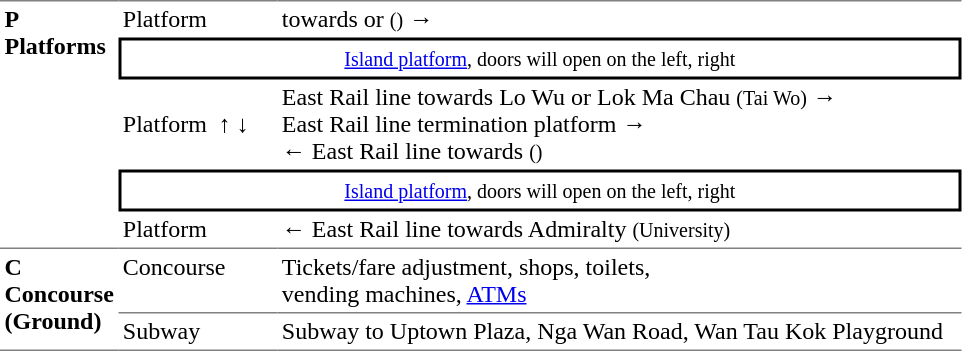<table border=0 cellspacing=0 cellpadding=3>
<tr>
<td rowspan="5" style="border-top:solid 1px gray; border-bottom:solid 1px gray; vertical-align:top; width:50px;"><strong>P<br>Platforms</strong></td>
<td style="border-top:solid 1px gray;width:100px;">Platform </td>
<td style="border-top:solid 1px gray;width:450px;">  towards  or  <small>()</small> →</td>
</tr>
<tr>
<td style="border-top:solid 2px black;border-right:solid 2px black;border-left:solid 2px black;border-bottom:solid 2px black;text-align:center;" colspan=2><small><a href='#'>Island platform</a>, doors will open on the left, right</small></td>
</tr>
<tr>
<td style="border-bottom:solid 0 gray;">Platform  <span><strong> ↑ ↓</strong></span></td>
<td style="border-bottom:solid 0 gray;">  East Rail line towards Lo Wu or Lok Ma Chau <small>(Tai Wo)</small> →<br>  East Rail line termination platform →<br>←  East Rail line towards  <small>()</small></td>
</tr>
<tr>
<td style="border-top:solid 2px black;border-right:solid 2px black;border-left:solid 2px black;border-bottom:solid 2px black;text-align:center;" colspan=2><small><a href='#'>Island platform</a>, doors will open on the left, right</small></td>
</tr>
<tr>
<td style="border-bottom:solid 1px gray;">Platform </td>
<td style="border-bottom:solid 1px gray;">←  East Rail line towards Admiralty <small>(University)</small></td>
</tr>
<tr>
<td style="border-bottom:solid 1px gray;vertical-align:top;" rowspan=2><strong>C<br>Concourse (Ground)</strong></td>
<td style="border-bottom:solid 1px gray;vertical-align:top;">Concourse</td>
<td style="border-bottom:solid 1px gray;">Tickets/fare adjustment, shops, toilets,<br>vending machines, <a href='#'>ATMs</a></td>
</tr>
<tr>
<td style="border-bottom:solid 1px gray;vertical-align:top;">Subway</td>
<td style="border-bottom:solid 1px gray;">Subway to Uptown Plaza, Nga Wan Road, Wan Tau Kok Playground</td>
</tr>
</table>
